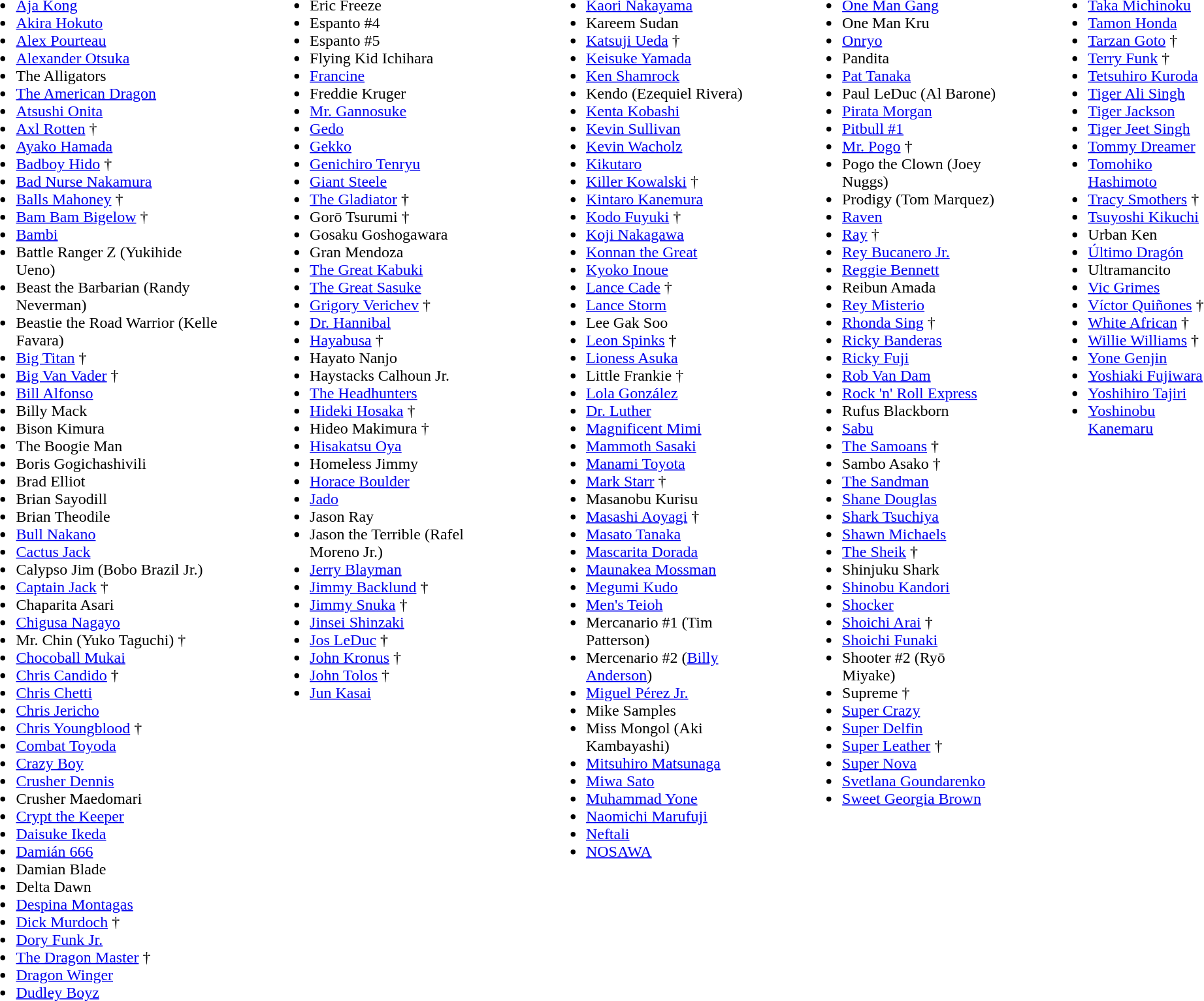<table>
<tr>
<td valign="top"><br><ul><li><a href='#'>Aja Kong</a></li><li><a href='#'>Akira Hokuto</a></li><li><a href='#'>Alex Pourteau</a></li><li><a href='#'>Alexander Otsuka</a></li><li>The Alligators</li><li><a href='#'>The American Dragon</a></li><li><a href='#'>Atsushi Onita</a></li><li><a href='#'>Axl Rotten</a> †</li><li><a href='#'>Ayako Hamada</a></li><li><a href='#'>Badboy Hido</a> †</li><li><a href='#'>Bad Nurse Nakamura</a></li><li><a href='#'>Balls Mahoney</a> †</li><li><a href='#'>Bam Bam Bigelow</a> †</li><li><a href='#'>Bambi</a></li><li>Battle Ranger Z (Yukihide Ueno)</li><li>Beast the Barbarian (Randy Neverman)</li><li>Beastie the Road Warrior (Kelle Favara)</li><li><a href='#'>Big Titan</a> †</li><li><a href='#'>Big Van Vader</a> †</li><li><a href='#'>Bill Alfonso</a></li><li>Billy Mack</li><li>Bison Kimura</li><li>The Boogie Man</li><li>Boris Gogichashivili</li><li>Brad Elliot</li><li>Brian Sayodill</li><li>Brian Theodile</li><li><a href='#'>Bull Nakano</a></li><li><a href='#'>Cactus Jack</a></li><li>Calypso Jim (Bobo Brazil Jr.)</li><li><a href='#'>Captain Jack</a> †</li><li>Chaparita Asari</li><li><a href='#'>Chigusa Nagayo</a></li><li>Mr. Chin (Yuko Taguchi) †</li><li><a href='#'>Chocoball Mukai</a></li><li><a href='#'>Chris Candido</a> †</li><li><a href='#'>Chris Chetti</a></li><li><a href='#'>Chris Jericho</a></li><li><a href='#'>Chris Youngblood</a> †</li><li><a href='#'>Combat Toyoda</a></li><li><a href='#'>Crazy Boy</a></li><li><a href='#'>Crusher Dennis</a></li><li>Crusher Maedomari</li><li><a href='#'>Crypt the Keeper</a></li><li><a href='#'>Daisuke Ikeda</a></li><li><a href='#'>Damián 666</a></li><li>Damian Blade</li><li>Delta Dawn</li><li><a href='#'>Despina Montagas</a></li><li><a href='#'>Dick Murdoch</a> †</li><li><a href='#'>Dory Funk Jr.</a></li><li><a href='#'>The Dragon Master</a> †</li><li><a href='#'>Dragon Winger</a></li><li><a href='#'>Dudley Boyz</a></li></ul></td>
<td width="40"> </td>
<td valign="top"><br><ul><li>Eric Freeze</li><li>Espanto #4</li><li>Espanto #5</li><li>Flying Kid Ichihara</li><li><a href='#'>Francine</a></li><li>Freddie Kruger</li><li><a href='#'>Mr. Gannosuke</a></li><li><a href='#'>Gedo</a></li><li><a href='#'>Gekko</a></li><li><a href='#'>Genichiro Tenryu</a></li><li><a href='#'>Giant Steele</a></li><li><a href='#'>The Gladiator</a> †</li><li>Gorō Tsurumi †</li><li>Gosaku Goshogawara</li><li>Gran Mendoza</li><li><a href='#'>The Great Kabuki</a></li><li><a href='#'>The Great Sasuke</a></li><li><a href='#'>Grigory Verichev</a> †</li><li><a href='#'>Dr. Hannibal</a></li><li><a href='#'>Hayabusa</a> †</li><li>Hayato Nanjo</li><li>Haystacks Calhoun Jr.</li><li><a href='#'>The Headhunters</a></li><li><a href='#'>Hideki Hosaka</a> †</li><li>Hideo Makimura †</li><li><a href='#'>Hisakatsu Oya</a></li><li>Homeless Jimmy</li><li><a href='#'>Horace Boulder</a></li><li><a href='#'>Jado</a></li><li>Jason Ray</li><li>Jason the Terrible (Rafel Moreno Jr.)</li><li><a href='#'>Jerry Blayman</a></li><li><a href='#'>Jimmy Backlund</a> †</li><li><a href='#'>Jimmy Snuka</a> †</li><li><a href='#'>Jinsei Shinzaki</a></li><li><a href='#'>Jos LeDuc</a> †</li><li><a href='#'>John Kronus</a> †</li><li><a href='#'>John Tolos</a> †</li><li><a href='#'>Jun Kasai</a></li></ul></td>
<td width="40"> </td>
<td valign="top"><br><ul><li><a href='#'>Kaori Nakayama</a></li><li>Kareem Sudan</li><li><a href='#'>Katsuji Ueda</a> †</li><li><a href='#'>Keisuke Yamada</a></li><li><a href='#'>Ken Shamrock</a></li><li>Kendo (Ezequiel Rivera)</li><li><a href='#'>Kenta Kobashi</a></li><li><a href='#'>Kevin Sullivan</a></li><li><a href='#'>Kevin Wacholz</a></li><li><a href='#'>Kikutaro</a></li><li><a href='#'>Killer Kowalski</a> †</li><li><a href='#'>Kintaro Kanemura</a></li><li><a href='#'>Kodo Fuyuki</a> †</li><li><a href='#'>Koji Nakagawa</a></li><li><a href='#'>Konnan the Great</a></li><li><a href='#'>Kyoko Inoue</a></li><li><a href='#'>Lance Cade</a> †</li><li><a href='#'>Lance Storm</a></li><li>Lee Gak Soo</li><li><a href='#'>Leon Spinks</a> †</li><li><a href='#'>Lioness Asuka</a></li><li>Little Frankie †</li><li><a href='#'>Lola González</a></li><li><a href='#'>Dr. Luther</a></li><li><a href='#'>Magnificent Mimi</a></li><li><a href='#'>Mammoth Sasaki</a></li><li><a href='#'>Manami Toyota</a></li><li><a href='#'>Mark Starr</a> †</li><li>Masanobu Kurisu</li><li><a href='#'>Masashi Aoyagi</a> †</li><li><a href='#'>Masato Tanaka</a></li><li><a href='#'>Mascarita Dorada</a></li><li><a href='#'>Maunakea Mossman</a></li><li><a href='#'>Megumi Kudo</a></li><li><a href='#'>Men's Teioh</a></li><li>Mercanario #1 (Tim Patterson)</li><li>Mercenario #2 (<a href='#'>Billy Anderson</a>)</li><li><a href='#'>Miguel Pérez Jr.</a></li><li>Mike Samples</li><li>Miss Mongol (Aki Kambayashi)</li><li><a href='#'>Mitsuhiro Matsunaga</a></li><li><a href='#'>Miwa Sato</a></li><li><a href='#'>Muhammad Yone</a></li><li><a href='#'>Naomichi Marufuji</a></li><li><a href='#'>Neftali</a></li><li><a href='#'>NOSAWA</a></li></ul></td>
<td width="40"> </td>
<td valign="top"><br><ul><li><a href='#'>One Man Gang</a></li><li>One Man Kru</li><li><a href='#'>Onryo</a></li><li>Pandita</li><li><a href='#'>Pat Tanaka</a></li><li>Paul LeDuc (Al Barone)</li><li><a href='#'>Pirata Morgan</a></li><li><a href='#'>Pitbull #1</a></li><li><a href='#'>Mr. Pogo</a> †</li><li>Pogo the Clown (Joey Nuggs)</li><li>Prodigy (Tom Marquez)</li><li><a href='#'>Raven</a></li><li><a href='#'>Ray</a> †</li><li><a href='#'>Rey Bucanero Jr.</a></li><li><a href='#'>Reggie Bennett</a></li><li>Reibun Amada</li><li><a href='#'>Rey Misterio</a></li><li><a href='#'>Rhonda Sing</a> †</li><li><a href='#'>Ricky Banderas</a></li><li><a href='#'>Ricky Fuji</a></li><li><a href='#'>Rob Van Dam</a></li><li><a href='#'>Rock 'n' Roll Express</a></li><li>Rufus Blackborn</li><li><a href='#'>Sabu</a></li><li><a href='#'>The Samoans</a> †</li><li>Sambo Asako †</li><li><a href='#'>The Sandman</a></li><li><a href='#'>Shane Douglas</a></li><li><a href='#'>Shark Tsuchiya</a></li><li><a href='#'>Shawn Michaels</a></li><li><a href='#'>The Sheik</a> †</li><li>Shinjuku Shark</li><li><a href='#'>Shinobu Kandori</a></li><li><a href='#'>Shocker</a></li><li><a href='#'>Shoichi Arai</a> †</li><li><a href='#'>Shoichi Funaki</a></li><li>Shooter #2 (Ryō Miyake)</li><li>Supreme †</li><li><a href='#'>Super Crazy</a></li><li><a href='#'>Super Delfin</a></li><li><a href='#'>Super Leather</a> †</li><li><a href='#'>Super Nova</a></li><li><a href='#'>Svetlana Goundarenko</a></li><li><a href='#'> Sweet Georgia Brown</a></li></ul></td>
<td width="40"> </td>
<td valign="top"><br><ul><li><a href='#'>Taka Michinoku</a></li><li><a href='#'>Tamon Honda</a></li><li><a href='#'>Tarzan Goto</a> †</li><li><a href='#'>Terry Funk</a> †</li><li><a href='#'>Tetsuhiro Kuroda</a></li><li><a href='#'>Tiger Ali Singh</a></li><li><a href='#'>Tiger Jackson</a></li><li><a href='#'>Tiger Jeet Singh</a></li><li><a href='#'>Tommy Dreamer</a></li><li><a href='#'>Tomohiko Hashimoto</a></li><li><a href='#'>Tracy Smothers</a> †</li><li><a href='#'>Tsuyoshi Kikuchi</a></li><li>Urban Ken</li><li><a href='#'>Último Dragón</a></li><li>Ultramancito</li><li><a href='#'>Vic Grimes</a></li><li><a href='#'>Víctor Quiñones</a> †</li><li><a href='#'>White African</a> †</li><li><a href='#'>Willie Williams</a> †</li><li><a href='#'>Yone Genjin</a></li><li><a href='#'>Yoshiaki Fujiwara</a></li><li><a href='#'>Yoshihiro Tajiri</a></li><li><a href='#'>Yoshinobu Kanemaru</a></li></ul></td>
</tr>
</table>
